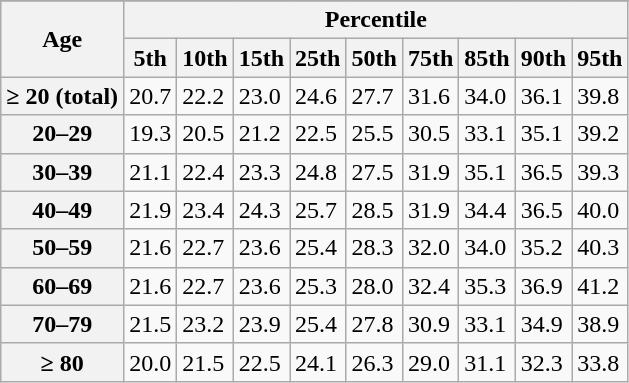<table class="wikitable plainrowheaders floatleft">
<tr>
</tr>
<tr>
<th scope="col" rowspan="2">Age</th>
<th scope="colgroup" colspan="9">Percentile</th>
</tr>
<tr>
<th scope="col">5th</th>
<th scope="col">10th</th>
<th scope="col">15th</th>
<th scope="col">25th</th>
<th scope="col">50th</th>
<th scope="col">75th</th>
<th scope="col">85th</th>
<th scope="col">90th</th>
<th scope="col">95th</th>
</tr>
<tr>
<th scope="row" style="text-align:center">≥ 20 (total)</th>
<td>20.7</td>
<td>22.2</td>
<td>23.0</td>
<td>24.6</td>
<td>27.7</td>
<td>31.6</td>
<td>34.0</td>
<td>36.1</td>
<td>39.8</td>
</tr>
<tr>
<th scope="row" style="text-align:center" class="nowrap">20–29</th>
<td>19.3</td>
<td>20.5</td>
<td>21.2</td>
<td>22.5</td>
<td>25.5</td>
<td>30.5</td>
<td>33.1</td>
<td>35.1</td>
<td>39.2</td>
</tr>
<tr>
<th scope="row" style="text-align:center">30–39</th>
<td>21.1</td>
<td>22.4</td>
<td>23.3</td>
<td>24.8</td>
<td>27.5</td>
<td>31.9</td>
<td>35.1</td>
<td>36.5</td>
<td>39.3</td>
</tr>
<tr>
<th scope="row" style="text-align:center">40–49</th>
<td>21.9</td>
<td>23.4</td>
<td>24.3</td>
<td>25.7</td>
<td>28.5</td>
<td>31.9</td>
<td>34.4</td>
<td>36.5</td>
<td>40.0</td>
</tr>
<tr>
<th scope="row" style="text-align:center">50–59</th>
<td>21.6</td>
<td>22.7</td>
<td>23.6</td>
<td>25.4</td>
<td>28.3</td>
<td>32.0</td>
<td>34.0</td>
<td>35.2</td>
<td>40.3</td>
</tr>
<tr>
<th scope="row" style="text-align:center">60–69</th>
<td>21.6</td>
<td>22.7</td>
<td>23.6</td>
<td>25.3</td>
<td>28.0</td>
<td>32.4</td>
<td>35.3</td>
<td>36.9</td>
<td>41.2</td>
</tr>
<tr>
<th scope="row" style="text-align:center">70–79</th>
<td>21.5</td>
<td>23.2</td>
<td>23.9</td>
<td>25.4</td>
<td>27.8</td>
<td>30.9</td>
<td>33.1</td>
<td>34.9</td>
<td>38.9</td>
</tr>
<tr>
<th scope="row" style="text-align:center">≥ 80</th>
<td>20.0</td>
<td>21.5</td>
<td>22.5</td>
<td>24.1</td>
<td>26.3</td>
<td>29.0</td>
<td>31.1</td>
<td>32.3</td>
<td>33.8</td>
</tr>
</table>
